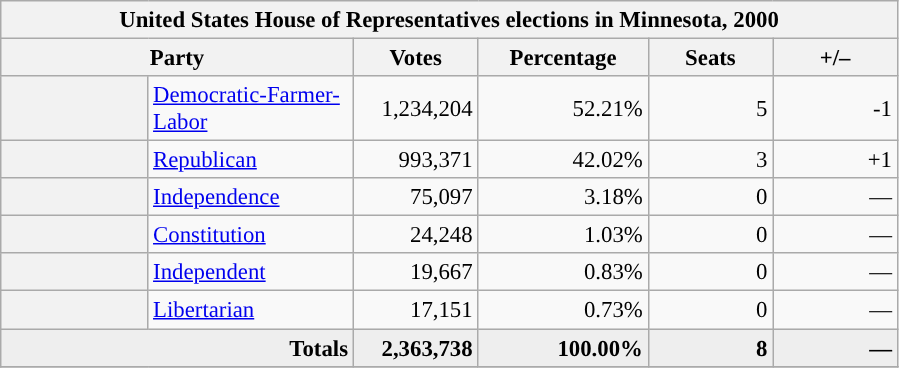<table class="wikitable" style="font-size: 95%;">
<tr>
<th colspan="6">United States House of Representatives elections in Minnesota, 2000 </th>
</tr>
<tr>
<th colspan=2 style="width: 15em">Party</th>
<th style="width: 5em">Votes</th>
<th style="width: 7em">Percentage</th>
<th style="width: 5em">Seats</th>
<th style="width: 5em">+/–</th>
</tr>
<tr>
<th style="background-color:"></th>
<td style="width: 130px"><a href='#'>Democratic-Farmer-Labor</a></td>
<td align="right">1,234,204</td>
<td align="right">52.21%</td>
<td align="right">5</td>
<td align="right">-1</td>
</tr>
<tr>
<th style="background-color:"></th>
<td style="width: 130px"><a href='#'>Republican</a></td>
<td align="right">993,371</td>
<td align="right">42.02%</td>
<td align="right">3</td>
<td align="right">+1</td>
</tr>
<tr>
<th style="background-color:"></th>
<td style="width: 130px"><a href='#'>Independence</a></td>
<td align="right">75,097</td>
<td align="right">3.18%</td>
<td align="right">0</td>
<td align="right">—</td>
</tr>
<tr>
<th style="background-color:"></th>
<td style="width: 130px"><a href='#'>Constitution</a></td>
<td align="right">24,248</td>
<td align="right">1.03%</td>
<td align="right">0</td>
<td align="right">—</td>
</tr>
<tr>
<th style="background-color:"></th>
<td style="width: 130px"><a href='#'>Independent</a></td>
<td align="right">19,667</td>
<td align="right">0.83%</td>
<td align="right">0</td>
<td align="right">—</td>
</tr>
<tr>
<th style="background-color:"></th>
<td style="width: 130px"><a href='#'>Libertarian</a></td>
<td align="right">17,151</td>
<td align="right">0.73%</td>
<td align="right">0</td>
<td align="right">—</td>
</tr>
<tr bgcolor="#EEEEEE">
<td colspan="2" align="right"><strong>Totals</strong></td>
<td align="right"><strong>2,363,738</strong></td>
<td align="right"><strong>100.00%</strong></td>
<td align="right"><strong>8</strong></td>
<td align="right"><strong>—</strong></td>
</tr>
<tr bgcolor="#EEEEEE">
</tr>
</table>
